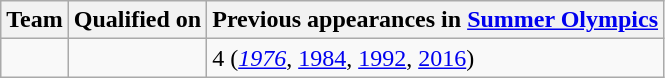<table class="wikitable sortable">
<tr>
<th>Team</th>
<th>Qualified on</th>
<th data-sort-type="number">Previous appearances in <a href='#'>Summer Olympics</a></th>
</tr>
<tr>
<td></td>
<td></td>
<td>4 (<a href='#'><em>1976</em></a>, <a href='#'>1984</a>, <a href='#'>1992</a>, <a href='#'>2016</a>)</td>
</tr>
</table>
